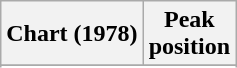<table class="wikitable sortable plainrowheaders" style="text-align:center">
<tr>
<th>Chart (1978)</th>
<th>Peak<br>position</th>
</tr>
<tr>
</tr>
<tr>
</tr>
<tr>
</tr>
<tr>
</tr>
</table>
